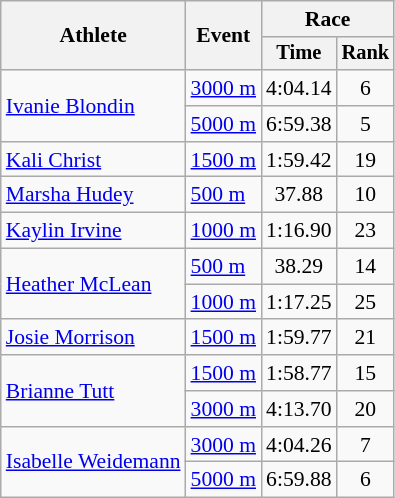<table class="wikitable" style="font-size:90%">
<tr>
<th rowspan=2>Athlete</th>
<th rowspan=2>Event</th>
<th colspan="2">Race</th>
</tr>
<tr style="font-size:95%">
<th>Time</th>
<th>Rank</th>
</tr>
<tr align=center>
<td align=left rowspan=2><a href='#'>Ivanie Blondin</a></td>
<td align=left><a href='#'>3000 m</a></td>
<td>4:04.14</td>
<td>6</td>
</tr>
<tr align=center>
<td align=left><a href='#'>5000 m</a></td>
<td>6:59.38</td>
<td>5</td>
</tr>
<tr align=center>
<td align=left><a href='#'>Kali Christ</a></td>
<td align=left><a href='#'>1500 m</a></td>
<td>1:59.42</td>
<td>19</td>
</tr>
<tr align=center>
<td align=left><a href='#'>Marsha Hudey</a></td>
<td align=left><a href='#'>500 m</a></td>
<td>37.88</td>
<td>10</td>
</tr>
<tr align=center>
<td align=left><a href='#'>Kaylin Irvine</a></td>
<td align=left><a href='#'>1000 m</a></td>
<td>1:16.90</td>
<td>23</td>
</tr>
<tr align=center>
<td align=left rowspan=2><a href='#'>Heather McLean</a></td>
<td align=left><a href='#'>500 m</a></td>
<td>38.29</td>
<td>14</td>
</tr>
<tr align=center>
<td align=left><a href='#'>1000 m</a></td>
<td>1:17.25</td>
<td>25</td>
</tr>
<tr align=center>
<td align=left><a href='#'>Josie Morrison</a></td>
<td align=left><a href='#'>1500 m</a></td>
<td>1:59.77</td>
<td>21</td>
</tr>
<tr align=center>
<td align=left rowspan=2><a href='#'>Brianne Tutt</a></td>
<td align=left><a href='#'>1500 m</a></td>
<td>1:58.77</td>
<td>15</td>
</tr>
<tr align=center>
<td align=left><a href='#'>3000 m</a></td>
<td>4:13.70</td>
<td>20</td>
</tr>
<tr align=center>
<td align=left rowspan=2><a href='#'>Isabelle Weidemann</a></td>
<td align=left><a href='#'>3000 m</a></td>
<td>4:04.26</td>
<td>7</td>
</tr>
<tr align=center>
<td align=left><a href='#'>5000 m</a></td>
<td>6:59.88</td>
<td>6</td>
</tr>
</table>
